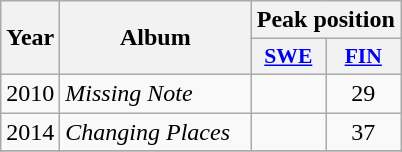<table class="wikitable">
<tr>
<th align="center" rowspan="2" width="10">Year</th>
<th align="center" rowspan="2" width="120">Album</th>
<th align="center" colspan="2" width="20">Peak position</th>
</tr>
<tr>
<th scope="col" style="width:3em;font-size:90%;"><a href='#'>SWE</a><br></th>
<th scope="col" style="width:3em;font-size:90%;"><a href='#'>FIN</a><br></th>
</tr>
<tr>
<td style="text-align:center;">2010</td>
<td><em>Missing Note</em></td>
<td style="text-align:center;"></td>
<td style="text-align:center;">29</td>
</tr>
<tr>
<td style="text-align:center;">2014</td>
<td><em>Changing Places</em></td>
<td style="text-align:center;"></td>
<td style="text-align:center;">37</td>
</tr>
<tr>
</tr>
</table>
